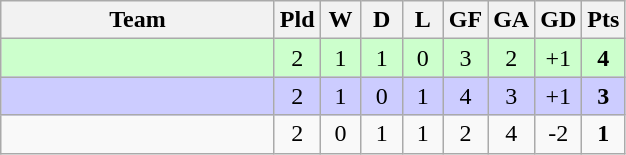<table class="wikitable" style="text-align: center;">
<tr>
<th width=175>Team</th>
<th width=20 abbr="Played">Pld</th>
<th width=20 abbr="Won">W</th>
<th width=20 abbr="Drawn">D</th>
<th width=20 abbr="Lost">L</th>
<th width=20 abbr="Goals for">GF</th>
<th width=20 abbr="Goals against">GA</th>
<th width=20 abbr="Goal difference">GD</th>
<th width=20 abbr="Points">Pts</th>
</tr>
<tr bgcolor=#ccffcc>
<td align=left></td>
<td>2</td>
<td>1</td>
<td>1</td>
<td>0</td>
<td>3</td>
<td>2</td>
<td>+1</td>
<td><strong>4</strong></td>
</tr>
<tr bgcolor=#ccccff>
<td align=left></td>
<td>2</td>
<td>1</td>
<td>0</td>
<td>1</td>
<td>4</td>
<td>3</td>
<td>+1</td>
<td><strong>3</strong></td>
</tr>
<tr>
<td align=left></td>
<td>2</td>
<td>0</td>
<td>1</td>
<td>1</td>
<td>2</td>
<td>4</td>
<td>-2</td>
<td><strong>1</strong></td>
</tr>
</table>
